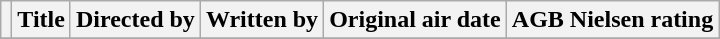<table class="wikitable">
<tr>
<th></th>
<th>Title</th>
<th>Directed by</th>
<th>Written by</th>
<th>Original air date</th>
<th>AGB Nielsen rating</th>
</tr>
<tr>
</tr>
</table>
